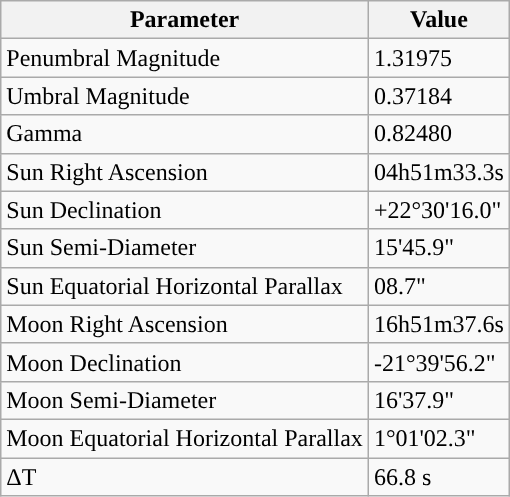<table class="wikitable">
<tr>
<th>Parameter</th>
<th>Value</th>
</tr>
<tr>
<td>Penumbral Magnitude</td>
<td>1.31975</td>
</tr>
<tr>
<td>Umbral Magnitude</td>
<td>0.37184</td>
</tr>
<tr>
<td>Gamma</td>
<td>0.82480</td>
</tr>
<tr>
<td>Sun Right Ascension</td>
<td>04h51m33.3s</td>
</tr>
<tr>
<td>Sun Declination</td>
<td>+22°30'16.0"</td>
</tr>
<tr>
<td>Sun Semi-Diameter</td>
<td>15'45.9"</td>
</tr>
<tr>
<td>Sun Equatorial Horizontal Parallax</td>
<td>08.7"</td>
</tr>
<tr>
<td>Moon Right Ascension</td>
<td>16h51m37.6s</td>
</tr>
<tr>
<td>Moon Declination</td>
<td>-21°39'56.2"</td>
</tr>
<tr>
<td>Moon Semi-Diameter</td>
<td>16'37.9"</td>
</tr>
<tr>
<td>Moon Equatorial Horizontal Parallax</td>
<td>1°01'02.3"</td>
</tr>
<tr>
<td>ΔT</td>
<td>66.8 s</td>
</tr>
</table>
